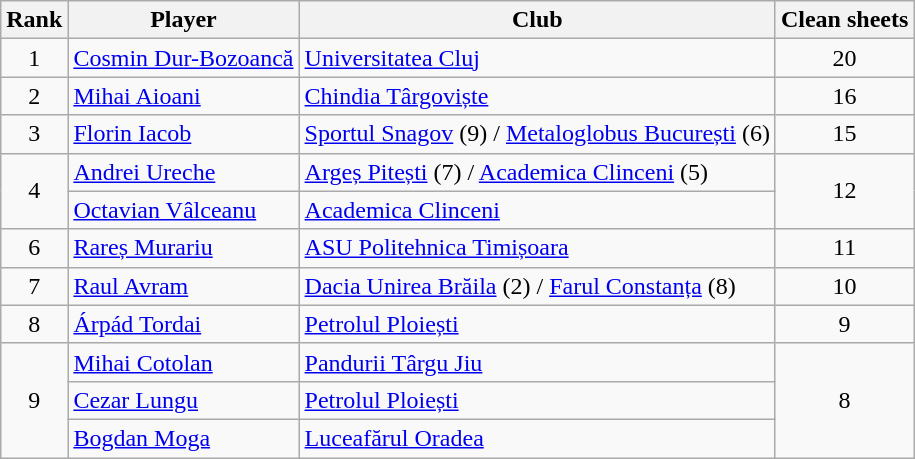<table class="wikitable">
<tr>
<th>Rank</th>
<th>Player</th>
<th>Club</th>
<th>Clean sheets</th>
</tr>
<tr>
<td rowspan=1 align=center>1</td>
<td> <a href='#'>Cosmin Dur-Bozoancă</a></td>
<td><a href='#'>Universitatea Cluj</a></td>
<td rowspan=1 align=center>20</td>
</tr>
<tr>
<td rowspan=1 align=center>2</td>
<td> <a href='#'>Mihai Aioani</a></td>
<td><a href='#'>Chindia Târgoviște</a></td>
<td rowspan=1 align=center>16</td>
</tr>
<tr>
<td rowspan=1 align=center>3</td>
<td> <a href='#'>Florin Iacob</a></td>
<td><a href='#'>Sportul Snagov</a> (9) / <a href='#'>Metaloglobus București</a> (6)</td>
<td rowspan=1 align=center>15</td>
</tr>
<tr>
<td rowspan=2 align=center>4</td>
<td> <a href='#'>Andrei Ureche</a></td>
<td><a href='#'>Argeș Pitești</a> (7) / <a href='#'>Academica Clinceni</a> (5)</td>
<td rowspan=2 align=center>12</td>
</tr>
<tr>
<td> <a href='#'>Octavian Vâlceanu</a></td>
<td><a href='#'>Academica Clinceni</a></td>
</tr>
<tr>
<td rowspan=1 align=center>6</td>
<td> <a href='#'>Rareș Murariu</a></td>
<td><a href='#'>ASU Politehnica Timișoara</a></td>
<td rowspan=1 align=center>11</td>
</tr>
<tr>
<td rowspan=1 align=center>7</td>
<td> <a href='#'>Raul Avram</a></td>
<td><a href='#'>Dacia Unirea Brăila</a> (2) / <a href='#'>Farul Constanța</a> (8)</td>
<td rowspan=1 align=center>10</td>
</tr>
<tr>
<td rowspan=1 align=center>8</td>
<td> <a href='#'>Árpád Tordai</a></td>
<td><a href='#'>Petrolul Ploiești</a></td>
<td rowspan=1 align=center>9</td>
</tr>
<tr>
<td rowspan=3 align=center>9</td>
<td> <a href='#'>Mihai Cotolan</a></td>
<td><a href='#'>Pandurii Târgu Jiu</a></td>
<td rowspan=3 align=center>8</td>
</tr>
<tr>
<td> <a href='#'>Cezar Lungu</a></td>
<td><a href='#'>Petrolul Ploiești</a></td>
</tr>
<tr>
<td> <a href='#'>Bogdan Moga</a></td>
<td><a href='#'>Luceafărul Oradea</a></td>
</tr>
</table>
